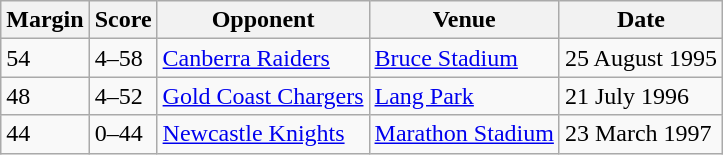<table class="wikitable">
<tr>
<th>Margin</th>
<th>Score</th>
<th>Opponent</th>
<th>Venue</th>
<th>Date</th>
</tr>
<tr>
<td>54</td>
<td>4–58</td>
<td><a href='#'>Canberra Raiders</a></td>
<td><a href='#'>Bruce Stadium</a></td>
<td>25 August 1995</td>
</tr>
<tr>
<td>48</td>
<td>4–52</td>
<td><a href='#'>Gold Coast Chargers</a></td>
<td><a href='#'>Lang Park</a></td>
<td>21 July 1996</td>
</tr>
<tr>
<td>44</td>
<td>0–44</td>
<td><a href='#'>Newcastle Knights</a></td>
<td><a href='#'>Marathon Stadium</a></td>
<td>23 March 1997</td>
</tr>
</table>
